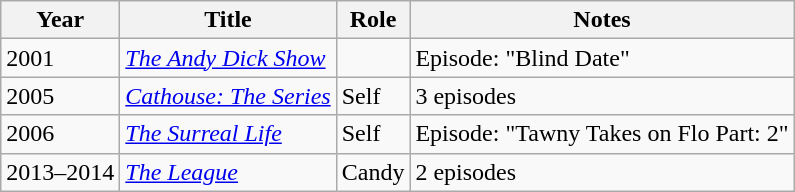<table class="wikitable">
<tr>
<th>Year</th>
<th>Title</th>
<th>Role</th>
<th>Notes</th>
</tr>
<tr>
<td>2001</td>
<td><em><a href='#'>The Andy Dick Show</a></em></td>
<td></td>
<td>Episode: "Blind Date"</td>
</tr>
<tr>
<td>2005</td>
<td><em><a href='#'>Cathouse: The Series</a></em></td>
<td>Self</td>
<td>3 episodes</td>
</tr>
<tr>
<td>2006</td>
<td><em><a href='#'>The Surreal Life</a></em></td>
<td>Self</td>
<td>Episode: "Tawny Takes on Flo Part: 2"</td>
</tr>
<tr>
<td>2013–2014</td>
<td><em><a href='#'>The League</a></em></td>
<td>Candy</td>
<td>2 episodes</td>
</tr>
</table>
